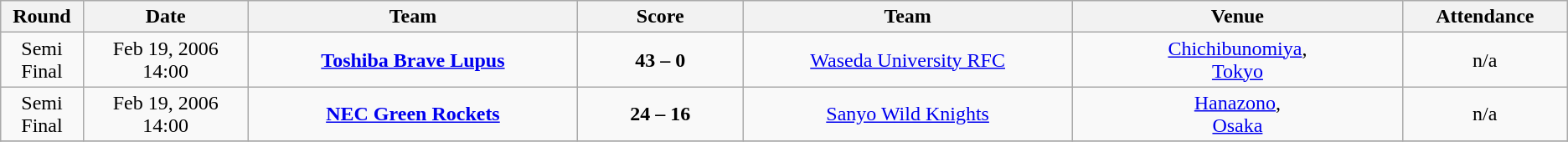<table class="wikitable" style="text-align: center;">
<tr>
<th width=5%>Round</th>
<th width=10%>Date</th>
<th width=20%>Team</th>
<th width=10%>Score</th>
<th width=20%>Team</th>
<th width=20%>Venue</th>
<th width=10%>Attendance</th>
</tr>
<tr>
<td>Semi Final</td>
<td>Feb 19, 2006 14:00<br></td>
<td><strong><a href='#'>Toshiba Brave Lupus</a></strong></td>
<td><strong>43 – 0</strong><br></td>
<td><a href='#'>Waseda University RFC</a></td>
<td><a href='#'>Chichibunomiya</a>,<br><a href='#'>Tokyo</a></td>
<td>n/a</td>
</tr>
<tr>
<td>Semi Final</td>
<td>Feb 19, 2006 14:00<br></td>
<td><strong><a href='#'>NEC Green Rockets</a></strong></td>
<td><strong>24 – 16</strong><br></td>
<td><a href='#'>Sanyo Wild Knights</a></td>
<td><a href='#'>Hanazono</a>,<br><a href='#'>Osaka</a></td>
<td>n/a</td>
</tr>
<tr>
</tr>
</table>
